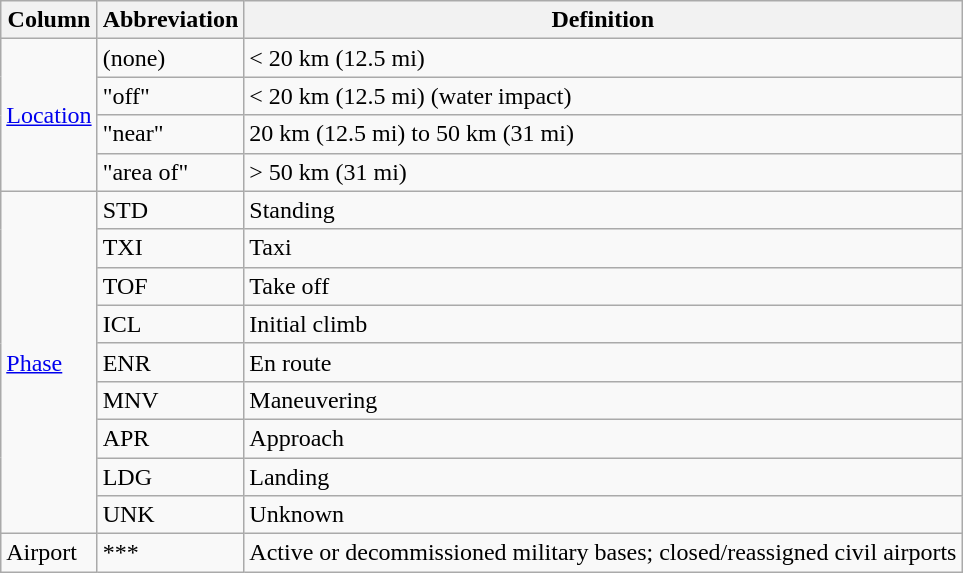<table class="wikitable">
<tr>
<th scope="col">Column</th>
<th scope="col">Abbreviation</th>
<th scope="col">Definition</th>
</tr>
<tr>
<td rowspan="4"><a href='#'>Location</a></td>
<td scope="row">(none)</td>
<td>< 20 km (12.5 mi)</td>
</tr>
<tr>
<td scope="row">"off"</td>
<td>< 20 km (12.5 mi) (water impact)</td>
</tr>
<tr>
<td scope="row">"near"</td>
<td>20 km (12.5 mi) to 50 km (31 mi)</td>
</tr>
<tr>
<td scope="row">"area of"</td>
<td>> 50 km (31 mi)</td>
</tr>
<tr>
<td rowspan="9"><a href='#'>Phase</a></td>
<td scope="row">STD</td>
<td>Standing</td>
</tr>
<tr>
<td scope="row">TXI</td>
<td>Taxi</td>
</tr>
<tr>
<td scope="row">TOF</td>
<td>Take off</td>
</tr>
<tr>
<td scope="row">ICL</td>
<td>Initial climb</td>
</tr>
<tr>
<td scope="row">ENR</td>
<td>En route</td>
</tr>
<tr>
<td scope="row">MNV</td>
<td>Maneuvering</td>
</tr>
<tr>
<td scope="row">APR</td>
<td>Approach</td>
</tr>
<tr>
<td scope="row">LDG</td>
<td>Landing</td>
</tr>
<tr>
<td scope="row">UNK</td>
<td>Unknown</td>
</tr>
<tr>
<td rowspan="1">Airport</td>
<td scope="row">***</td>
<td>Active or decommissioned military bases; closed/reassigned civil airports</td>
</tr>
</table>
